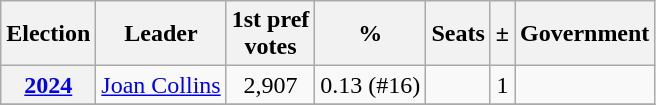<table class="wikitable" style="text-align:center;">
<tr>
<th>Election</th>
<th>Leader</th>
<th>1st pref<br>votes</th>
<th>%</th>
<th>Seats</th>
<th>±</th>
<th>Government</th>
</tr>
<tr>
<th><a href='#'>2024</a></th>
<td><a href='#'>Joan Collins</a></td>
<td>2,907</td>
<td>0.13 (#16)</td>
<td></td>
<td> 1</td>
<td></td>
</tr>
<tr>
</tr>
</table>
